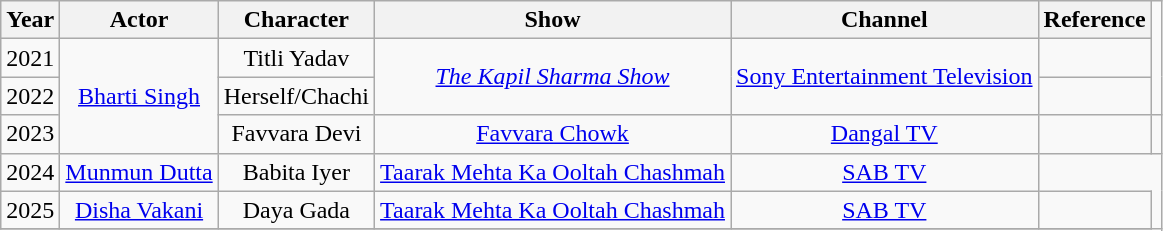<table class="wikitable sortable" style="text-align:center;">
<tr>
<th>Year</th>
<th>Actor</th>
<th>Character</th>
<th>Show</th>
<th>Channel</th>
<th>Reference</th>
</tr>
<tr>
<td>2021</td>
<td rowspan =3><a href='#'>Bharti Singh</a></td>
<td>Titli Yadav</td>
<td rowspan =2><em><a href='#'>The Kapil Sharma Show</a></em></td>
<td rowspan =2><a href='#'>Sony Entertainment Television</a></td>
<td></td>
</tr>
<tr>
<td>2022</td>
<td>Herself/Chachi</td>
<td></td>
</tr>
<tr>
<td>2023</td>
<td>Favvara Devi</td>
<td><a href='#'>Favvara Chowk</a></td>
<td><a href='#'>Dangal TV</a></td>
<td></td>
<td></td>
</tr>
<tr>
<td>2024</td>
<td><a href='#'>Munmun Dutta</a></td>
<td>Babita Iyer</td>
<td><a href='#'>Taarak Mehta Ka Ooltah Chashmah</a></td>
<td><a href='#'>SAB TV</a></td>
</tr>
<tr>
<td>2025</td>
<td><a href='#'>Disha Vakani</a></td>
<td>Daya Gada</td>
<td><a href='#'>Taarak Mehta Ka Ooltah Chashmah</a></td>
<td><a href='#'>SAB TV</a></td>
<td></td>
</tr>
<tr>
</tr>
</table>
